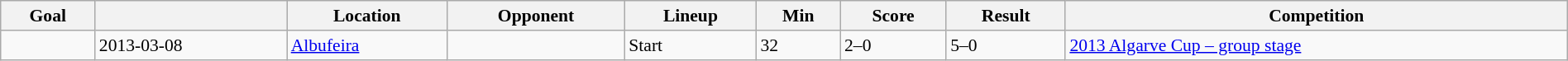<table class="wikitable" style="width:100%; font-size:90%;">
<tr>
<th>Goal</th>
<th></th>
<th>Location</th>
<th>Opponent</th>
<th>Lineup</th>
<th>Min</th>
<th>Score</th>
<th>Result</th>
<th>Competition</th>
</tr>
<tr>
<td></td>
<td>2013-03-08</td>
<td><a href='#'>Albufeira</a></td>
<td></td>
<td>Start</td>
<td>32</td>
<td>2–0</td>
<td>5–0</td>
<td><a href='#'>2013 Algarve Cup – group stage</a></td>
</tr>
</table>
